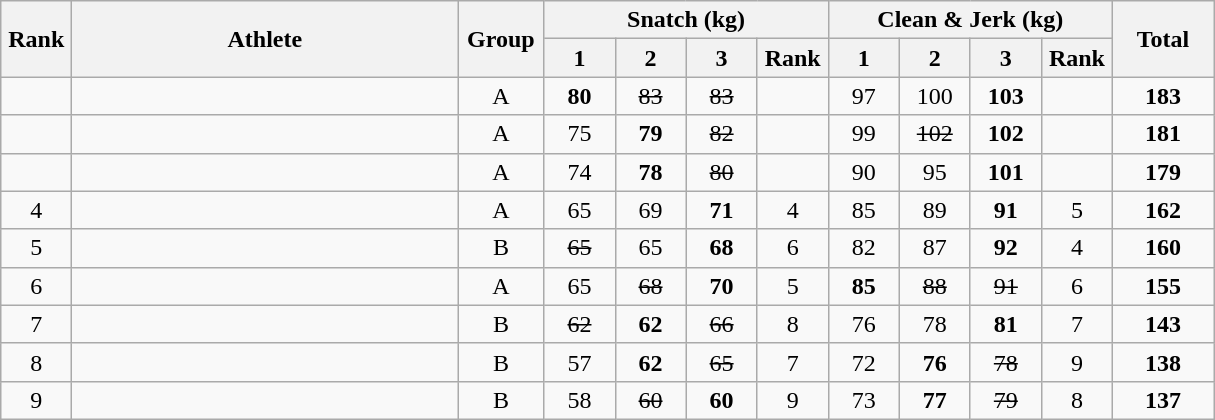<table class = "wikitable" style="text-align:center;">
<tr>
<th rowspan=2 width=40>Rank</th>
<th rowspan=2 width=250>Athlete</th>
<th rowspan=2 width=50>Group</th>
<th colspan=4>Snatch (kg)</th>
<th colspan=4>Clean & Jerk (kg)</th>
<th rowspan=2 width=60>Total</th>
</tr>
<tr>
<th width=40>1</th>
<th width=40>2</th>
<th width=40>3</th>
<th width=40>Rank</th>
<th width=40>1</th>
<th width=40>2</th>
<th width=40>3</th>
<th width=40>Rank</th>
</tr>
<tr>
<td></td>
<td align=left></td>
<td>A</td>
<td><strong>80</strong></td>
<td><s>83</s></td>
<td><s>83</s></td>
<td></td>
<td>97</td>
<td>100</td>
<td><strong>103</strong></td>
<td></td>
<td><strong>183</strong></td>
</tr>
<tr>
<td></td>
<td align=left></td>
<td>A</td>
<td>75</td>
<td><strong>79</strong></td>
<td><s>82</s></td>
<td></td>
<td>99</td>
<td><s>102</s></td>
<td><strong>102</strong></td>
<td></td>
<td><strong>181</strong></td>
</tr>
<tr>
<td></td>
<td align=left></td>
<td>A</td>
<td>74</td>
<td><strong>78</strong></td>
<td><s>80</s></td>
<td></td>
<td>90</td>
<td>95</td>
<td><strong>101</strong></td>
<td></td>
<td><strong>179</strong></td>
</tr>
<tr>
<td>4</td>
<td align=left></td>
<td>A</td>
<td>65</td>
<td>69</td>
<td><strong>71</strong></td>
<td>4</td>
<td>85</td>
<td>89</td>
<td><strong>91</strong></td>
<td>5</td>
<td><strong>162</strong></td>
</tr>
<tr>
<td>5</td>
<td align=left></td>
<td>B</td>
<td><s>65</s></td>
<td>65</td>
<td><strong>68</strong></td>
<td>6</td>
<td>82</td>
<td>87</td>
<td><strong>92</strong></td>
<td>4</td>
<td><strong>160</strong></td>
</tr>
<tr>
<td>6</td>
<td align=left></td>
<td>A</td>
<td>65</td>
<td><s>68</s></td>
<td><strong>70</strong></td>
<td>5</td>
<td><strong>85</strong></td>
<td><s>88</s></td>
<td><s>91</s></td>
<td>6</td>
<td><strong>155</strong></td>
</tr>
<tr>
<td>7</td>
<td align=left></td>
<td>B</td>
<td><s>62</s></td>
<td><strong>62</strong></td>
<td><s>66</s></td>
<td>8</td>
<td>76</td>
<td>78</td>
<td><strong>81</strong></td>
<td>7</td>
<td><strong>143</strong></td>
</tr>
<tr>
<td>8</td>
<td align=left></td>
<td>B</td>
<td>57</td>
<td><strong>62</strong></td>
<td><s>65</s></td>
<td>7</td>
<td>72</td>
<td><strong>76</strong></td>
<td><s>78</s></td>
<td>9</td>
<td><strong>138</strong></td>
</tr>
<tr>
<td>9</td>
<td align=left></td>
<td>B</td>
<td>58</td>
<td><s>60</s></td>
<td><strong>60</strong></td>
<td>9</td>
<td>73</td>
<td><strong>77</strong></td>
<td><s>79</s></td>
<td>8</td>
<td><strong>137</strong></td>
</tr>
</table>
